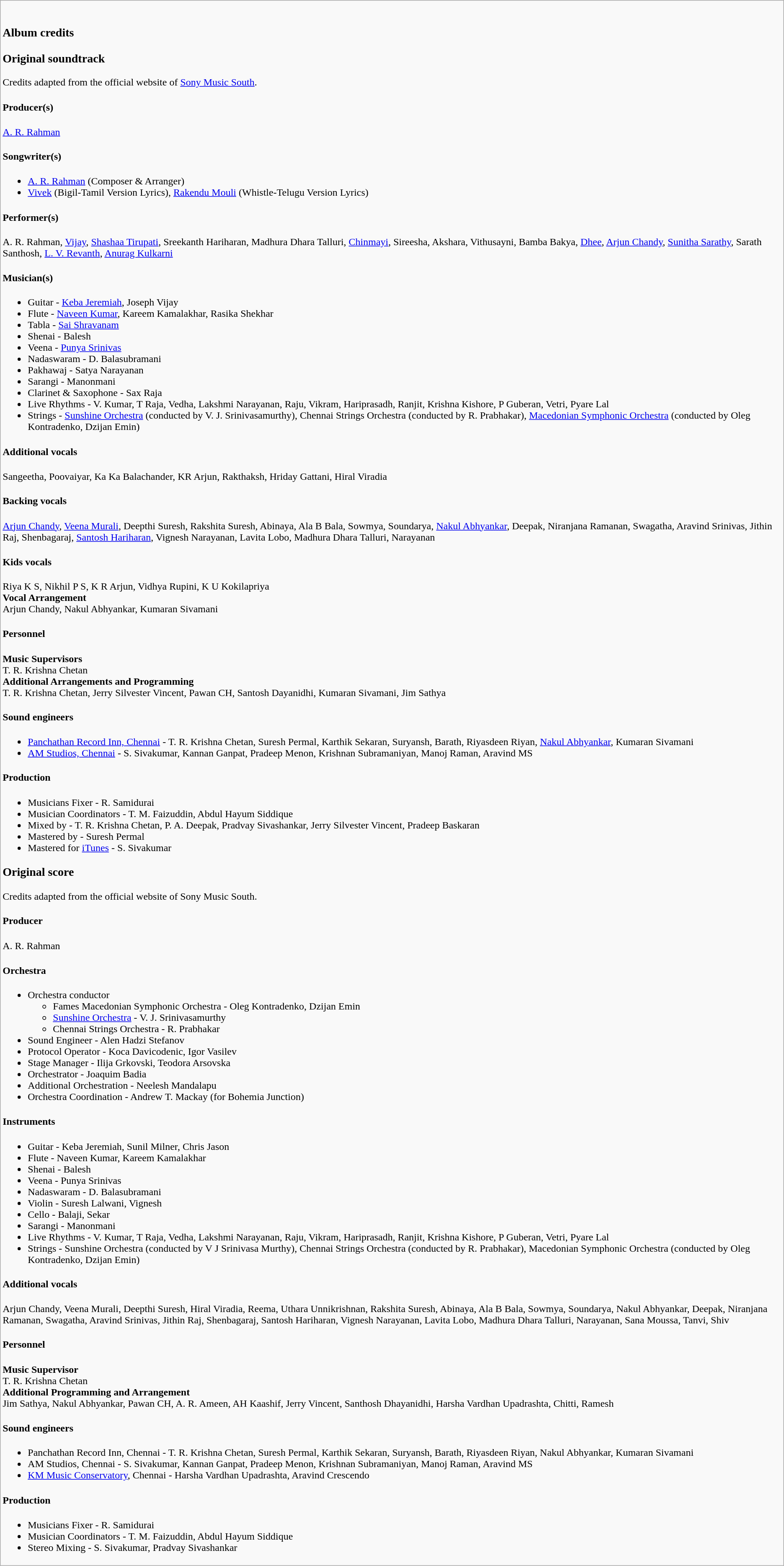<table class="wikitable" style="border: 1px solid #000000; ">
<tr>
<td><br><h3>Album credits</h3><h3>Original soundtrack</h3>Credits adapted from the official website of <a href='#'>Sony Music South</a>.<h4>Producer(s)</h4><a href='#'>A. R. Rahman</a><h4>Songwriter(s)</h4><ul><li><a href='#'>A. R. Rahman</a> (Composer & Arranger)</li><li><a href='#'>Vivek</a> (Bigil-Tamil Version Lyrics), <a href='#'>Rakendu Mouli</a> (Whistle-Telugu Version Lyrics)</li></ul><h4>Performer(s)</h4>A. R. Rahman, <a href='#'>Vijay</a>, <a href='#'>Shashaa Tirupati</a>, Sreekanth Hariharan, Madhura Dhara Talluri, <a href='#'>Chinmayi</a>, Sireesha, Akshara, Vithusayni, Bamba Bakya, <a href='#'>Dhee</a>, <a href='#'>Arjun Chandy</a>, <a href='#'>Sunitha Sarathy</a>, Sarath Santhosh, <a href='#'>L. V. Revanth</a>, <a href='#'>Anurag Kulkarni</a><h4>Musician(s)</h4><ul><li>Guitar - <a href='#'>Keba Jeremiah</a>, Joseph Vijay</li><li>Flute - <a href='#'>Naveen Kumar</a>, Kareem Kamalakhar, Rasika Shekhar</li><li>Tabla - <a href='#'>Sai Shravanam</a></li><li>Shenai - Balesh</li><li>Veena - <a href='#'>Punya Srinivas</a></li><li>Nadaswaram - D. Balasubramani</li><li>Pakhawaj - Satya Narayanan</li><li>Sarangi - Manonmani</li><li>Clarinet & Saxophone - Sax Raja</li><li>Live Rhythms - V. Kumar, T Raja, Vedha, Lakshmi Narayanan, Raju, Vikram, Hariprasadh, Ranjit, Krishna Kishore, P Guberan, Vetri, Pyare Lal</li><li>Strings - <a href='#'>Sunshine Orchestra</a> (conducted by V. J. Srinivasamurthy), Chennai Strings Orchestra (conducted by R. Prabhakar), <a href='#'>Macedonian Symphonic Orchestra</a> (conducted by Oleg Kontradenko, Dzijan Emin)</li></ul><h4>Additional vocals</h4>Sangeetha, Poovaiyar, Ka Ka Balachander, KR Arjun, Rakthaksh, Hriday Gattani, Hiral Viradia<h4>Backing vocals</h4><a href='#'>Arjun Chandy</a>, <a href='#'>Veena Murali</a>, Deepthi Suresh, Rakshita Suresh, Abinaya, Ala B Bala, Sowmya, Soundarya, <a href='#'>Nakul Abhyankar</a>, Deepak, Niranjana Ramanan, Swagatha, Aravind Srinivas, Jithin Raj, Shenbagaraj, <a href='#'>Santosh Hariharan</a>, Vignesh Narayanan, Lavita Lobo, Madhura Dhara Talluri, Narayanan<h4>Kids vocals</h4>Riya K S, Nikhil P S, K R Arjun, Vidhya Rupini, K U Kokilapriya<br><strong>Vocal Arrangement</strong><br>Arjun Chandy, Nakul Abhyankar, Kumaran Sivamani<h4>Personnel</h4><strong>Music Supervisors</strong><br>T. R. Krishna Chetan<br><strong>Additional Arrangements and Programming</strong><br>T. R. Krishna Chetan, Jerry Silvester Vincent, Pawan CH, Santosh Dayanidhi, Kumaran Sivamani, Jim Sathya<h4>Sound engineers</h4><ul><li><a href='#'>Panchathan Record Inn, Chennai</a> - T. R. Krishna Chetan, Suresh Permal, Karthik Sekaran, Suryansh, Barath, Riyasdeen Riyan, <a href='#'>Nakul Abhyankar</a>, Kumaran Sivamani</li><li><a href='#'>AM Studios, Chennai</a> - S. Sivakumar, Kannan Ganpat, Pradeep Menon, Krishnan Subramaniyan, Manoj Raman, Aravind MS</li></ul><h4>Production</h4><ul><li>Musicians Fixer - R. Samidurai</li><li>Musician Coordinators - T. M. Faizuddin, Abdul Hayum Siddique</li><li>Mixed by - T. R. Krishna Chetan, P. A. Deepak, Pradvay Sivashankar, Jerry Silvester Vincent, Pradeep Baskaran</li><li>Mastered by - Suresh Permal</li><li>Mastered for <a href='#'>iTunes</a> - S. Sivakumar</li></ul><h3>Original score</h3>Credits adapted from the official website of Sony Music South.<h4>Producer</h4>A. R. Rahman<h4>Orchestra</h4><ul><li>Orchestra conductor<ul><li>Fames Macedonian Symphonic Orchestra - Oleg Kontradenko, Dzijan Emin</li><li><a href='#'>Sunshine Orchestra</a> - V. J. Srinivasamurthy</li><li>Chennai Strings Orchestra - R. Prabhakar</li></ul></li><li>Sound Engineer - Alen Hadzi Stefanov</li><li>Protocol Operator - Koca Davicodenic, Igor Vasilev</li><li>Stage Manager - Ilija Grkovski, Teodora Arsovska</li><li>Orchestrator - Joaquim Badia</li><li>Additional Orchestration - Neelesh Mandalapu</li><li>Orchestra Coordination - Andrew T. Mackay (for Bohemia Junction)</li></ul><h4>Instruments</h4><ul><li>Guitar - Keba Jeremiah, Sunil Milner, Chris Jason</li><li>Flute - Naveen Kumar, Kareem Kamalakhar</li><li>Shenai - Balesh</li><li>Veena - Punya Srinivas</li><li>Nadaswaram - D. Balasubramani</li><li>Violin - Suresh Lalwani, Vignesh</li><li>Cello - Balaji, Sekar</li><li>Sarangi - Manonmani</li><li>Live Rhythms - V. Kumar, T Raja, Vedha, Lakshmi Narayanan, Raju, Vikram, Hariprasadh, Ranjit, Krishna Kishore, P Guberan, Vetri, Pyare Lal</li><li>Strings - Sunshine Orchestra (conducted by V J Srinivasa Murthy), Chennai Strings Orchestra (conducted by R. Prabhakar), Macedonian Symphonic Orchestra (conducted by Oleg Kontradenko, Dzijan Emin)</li></ul><h4>Additional vocals</h4>Arjun Chandy, Veena Murali, Deepthi Suresh, Hiral Viradia, Reema, Uthara Unnikrishnan, Rakshita Suresh, Abinaya, Ala B Bala, Sowmya, Soundarya, Nakul Abhyankar, Deepak, Niranjana Ramanan, Swagatha, Aravind Srinivas, Jithin Raj, Shenbagaraj, Santosh Hariharan, Vignesh Narayanan, Lavita Lobo, Madhura Dhara Talluri, Narayanan, Sana Moussa, Tanvi, Shiv<h4>Personnel</h4><strong>Music Supervisor</strong><br>T. R. Krishna Chetan<br><strong>Additional Programming and Arrangement</strong><br>Jim Sathya, Nakul Abhyankar, Pawan CH, A. R. Ameen, AH Kaashif, Jerry Vincent, Santhosh Dhayanidhi, Harsha Vardhan Upadrashta, Chitti, Ramesh<h4>Sound engineers</h4><ul><li>Panchathan Record Inn, Chennai - T. R. Krishna Chetan, Suresh Permal, Karthik Sekaran, Suryansh, Barath, Riyasdeen Riyan, Nakul Abhyankar, Kumaran Sivamani</li><li>AM Studios, Chennai - S. Sivakumar, Kannan Ganpat, Pradeep Menon, Krishnan Subramaniyan, Manoj Raman, Aravind MS</li><li><a href='#'>KM Music Conservatory</a>, Chennai - Harsha Vardhan Upadrashta, Aravind Crescendo</li></ul><h4>Production</h4><ul><li>Musicians Fixer - R. Samidurai</li><li>Musician Coordinators - T. M. Faizuddin, Abdul Hayum Siddique</li><li>Stereo Mixing - S. Sivakumar, Pradvay Sivashankar</li></ul></td>
</tr>
</table>
